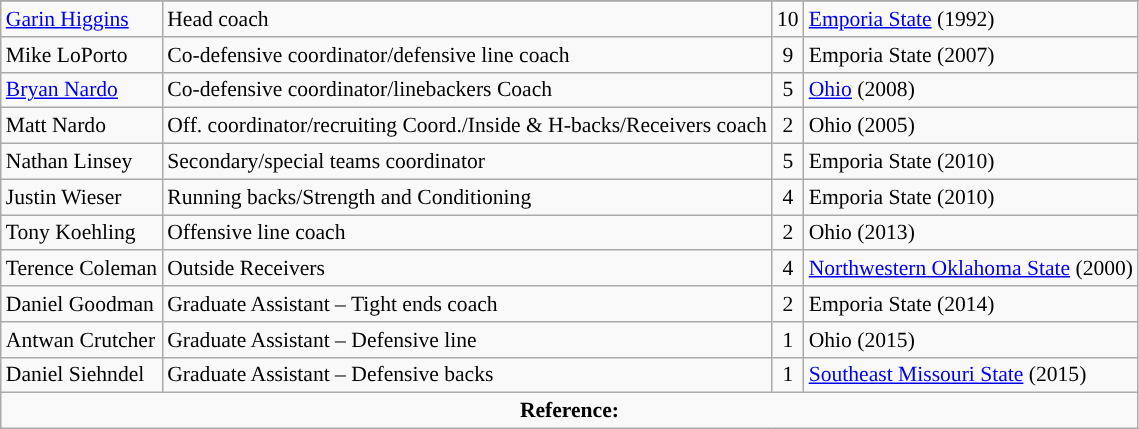<table class="wikitable" style="font-size:90%;">
<tr>
</tr>
<tr>
<td><a href='#'>Garin Higgins</a></td>
<td>Head coach</td>
<td align=center>10</td>
<td><a href='#'>Emporia State</a> (1992)</td>
</tr>
<tr>
<td>Mike LoPorto</td>
<td>Co-defensive coordinator/defensive line coach</td>
<td align=center>9</td>
<td>Emporia State (2007)</td>
</tr>
<tr>
<td><a href='#'>Bryan Nardo</a></td>
<td>Co-defensive coordinator/linebackers Coach</td>
<td align=center>5</td>
<td><a href='#'>Ohio</a> (2008)</td>
</tr>
<tr>
<td>Matt Nardo</td>
<td>Off. coordinator/recruiting Coord./Inside & H-backs/Receivers coach</td>
<td align=center>2</td>
<td>Ohio (2005)</td>
</tr>
<tr>
<td>Nathan Linsey</td>
<td>Secondary/special teams coordinator</td>
<td align=center>5</td>
<td>Emporia State (2010)</td>
</tr>
<tr>
<td>Justin Wieser</td>
<td>Running backs/Strength and Conditioning</td>
<td align=center>4</td>
<td>Emporia State (2010)</td>
</tr>
<tr>
<td>Tony Koehling</td>
<td>Offensive line coach</td>
<td align=center>2</td>
<td>Ohio (2013)</td>
</tr>
<tr>
<td>Terence Coleman</td>
<td>Outside Receivers</td>
<td align=center>4</td>
<td><a href='#'>Northwestern Oklahoma State</a> (2000)</td>
</tr>
<tr>
<td>Daniel Goodman</td>
<td>Graduate Assistant – Tight ends coach</td>
<td align=center>2</td>
<td>Emporia State (2014)</td>
</tr>
<tr>
<td>Antwan Crutcher</td>
<td>Graduate Assistant – Defensive line</td>
<td align=center>1</td>
<td>Ohio (2015)</td>
</tr>
<tr>
<td>Daniel Siehndel</td>
<td>Graduate Assistant – Defensive backs</td>
<td align=center>1</td>
<td><a href='#'>Southeast Missouri State</a> (2015)</td>
</tr>
<tr style="text-align:center;">
<td colspan=4><strong>Reference:</strong></td>
</tr>
</table>
